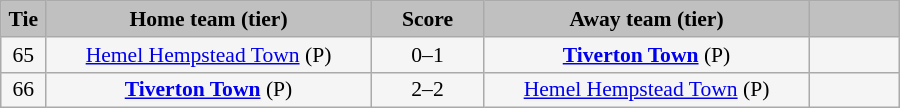<table class="wikitable" style="width: 600px; background:WhiteSmoke; text-align:center; font-size:90%">
<tr>
<td scope="col" style="width:  5.00%; background:silver;"><strong>Tie</strong></td>
<td scope="col" style="width: 36.25%; background:silver;"><strong>Home team (tier)</strong></td>
<td scope="col" style="width: 12.50%; background:silver;"><strong>Score</strong></td>
<td scope="col" style="width: 36.25%; background:silver;"><strong>Away team (tier)</strong></td>
<td scope="col" style="width: 10.00%; background:silver;"><strong></strong></td>
</tr>
<tr>
<td>65</td>
<td><a href='#'>Hemel Hempstead Town</a> (P)</td>
<td>0–1</td>
<td><strong><a href='#'>Tiverton Town</a></strong> (P)</td>
<td></td>
</tr>
<tr>
<td>66</td>
<td><strong><a href='#'>Tiverton Town</a></strong> (P)</td>
<td>2–2</td>
<td><a href='#'>Hemel Hempstead Town</a> (P)</td>
<td></td>
</tr>
</table>
